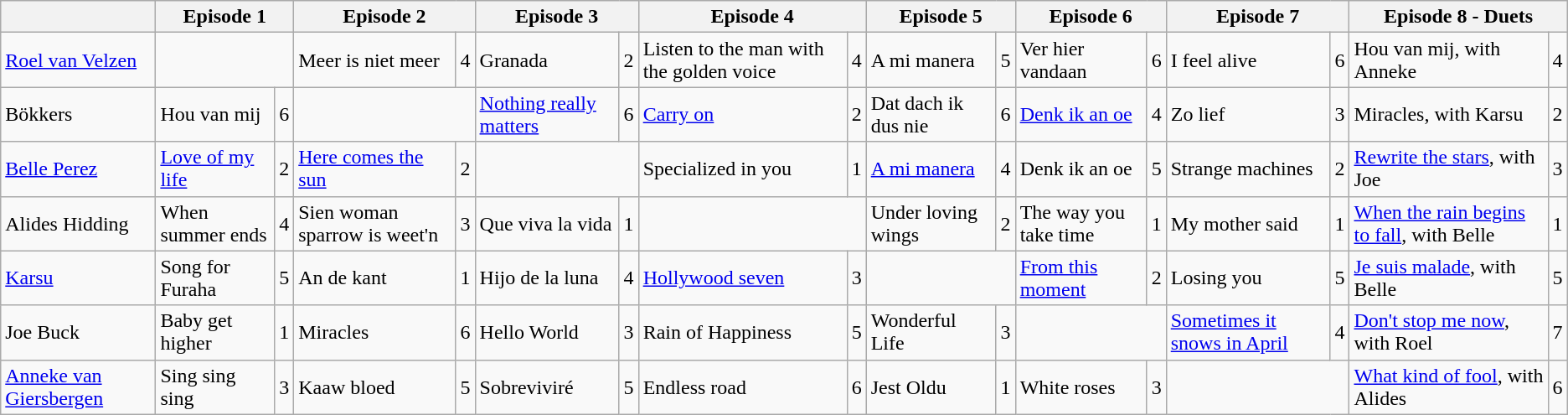<table class="wikitable">
<tr>
<th></th>
<th colspan="2">Episode 1</th>
<th colspan="2">Episode 2</th>
<th colspan="2">Episode 3</th>
<th colspan="2">Episode 4</th>
<th colspan="2">Episode 5</th>
<th colspan="2">Episode 6</th>
<th colspan="2">Episode 7</th>
<th colspan="2">Episode 8 - Duets</th>
</tr>
<tr>
<td><a href='#'>Roel van Velzen</a></td>
<td colspan="2"></td>
<td>Meer is niet meer</td>
<td>4</td>
<td>Granada</td>
<td>2</td>
<td>Listen to the man with the golden voice</td>
<td>4</td>
<td>A mi manera</td>
<td>5</td>
<td>Ver hier vandaan</td>
<td>6</td>
<td>I feel alive</td>
<td>6</td>
<td>Hou van mij, with Anneke</td>
<td>4</td>
</tr>
<tr>
<td>Bökkers</td>
<td>Hou van mij</td>
<td>6</td>
<td colspan="2"></td>
<td><a href='#'>Nothing really matters</a></td>
<td>6</td>
<td><a href='#'>Carry on</a></td>
<td>2</td>
<td>Dat dach ik dus nie</td>
<td>6</td>
<td><a href='#'>Denk ik an oe</a></td>
<td>4</td>
<td>Zo lief</td>
<td>3</td>
<td>Miracles, with Karsu</td>
<td>2</td>
</tr>
<tr>
<td><a href='#'>Belle Perez</a></td>
<td><a href='#'>Love of my life</a></td>
<td>2</td>
<td><a href='#'>Here comes the sun</a></td>
<td>2</td>
<td colspan="2"></td>
<td>Specialized in you</td>
<td>1</td>
<td><a href='#'>A mi manera</a></td>
<td>4</td>
<td>Denk ik an oe</td>
<td>5</td>
<td>Strange machines</td>
<td>2</td>
<td><a href='#'>Rewrite the stars</a>, with Joe</td>
<td>3</td>
</tr>
<tr>
<td>Alides Hidding</td>
<td>When summer ends</td>
<td>4</td>
<td>Sien woman sparrow is weet'n</td>
<td>3</td>
<td>Que viva la vida</td>
<td>1</td>
<td colspan="2"></td>
<td>Under loving wings</td>
<td>2</td>
<td>The way you take time</td>
<td>1</td>
<td>My mother said</td>
<td>1</td>
<td><a href='#'>When the rain begins to fall</a>, with Belle</td>
<td>1</td>
</tr>
<tr>
<td><a href='#'>Karsu</a></td>
<td>Song for Furaha</td>
<td>5</td>
<td>An de kant</td>
<td>1</td>
<td>Hijo de la luna</td>
<td>4</td>
<td><a href='#'>Hollywood seven</a></td>
<td>3</td>
<td colspan="2"></td>
<td><a href='#'>From this moment</a></td>
<td>2</td>
<td>Losing you</td>
<td>5</td>
<td><a href='#'>Je suis malade</a>, with Belle</td>
<td>5</td>
</tr>
<tr>
<td>Joe Buck</td>
<td>Baby get higher</td>
<td>1</td>
<td>Miracles</td>
<td>6</td>
<td>Hello World</td>
<td>3</td>
<td>Rain of Happiness</td>
<td>5</td>
<td>Wonderful Life</td>
<td>3</td>
<td colspan="2"></td>
<td><a href='#'>Sometimes it snows in April</a></td>
<td>4</td>
<td><a href='#'>Don't stop me now</a>, with Roel</td>
<td>7</td>
</tr>
<tr>
<td><a href='#'>Anneke van Giersbergen</a></td>
<td>Sing sing sing</td>
<td>3</td>
<td>Kaaw bloed</td>
<td>5</td>
<td>Sobreviviré</td>
<td>5</td>
<td>Endless road</td>
<td>6</td>
<td>Jest Oldu</td>
<td>1</td>
<td>White roses</td>
<td>3</td>
<td colspan="2"></td>
<td><a href='#'>What kind of fool</a>, with Alides</td>
<td>6</td>
</tr>
</table>
